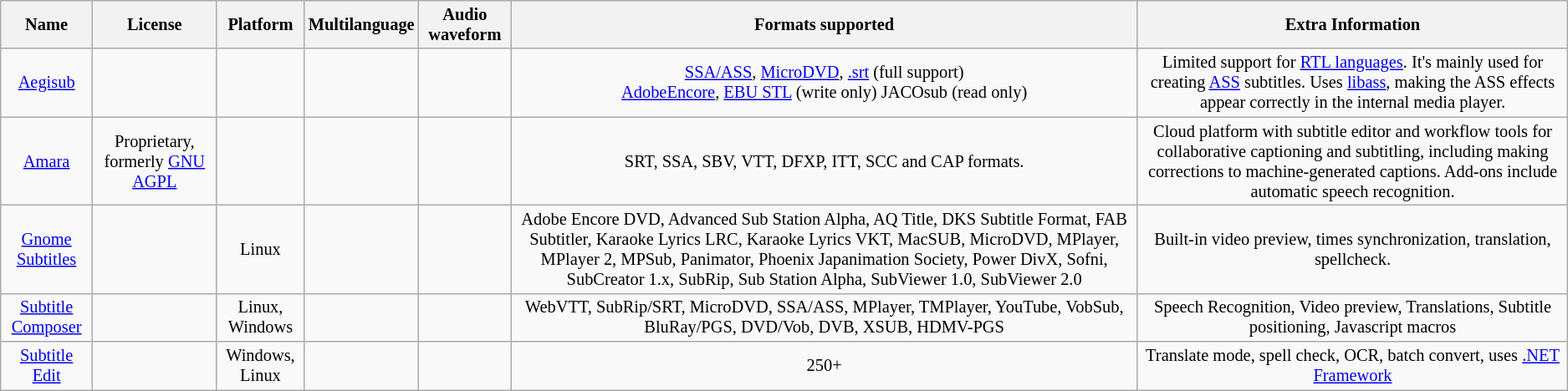<table style="font-size: 85%; text-align: center;" class="wikitable sortable">
<tr>
<th>Name</th>
<th>License</th>
<th>Platform</th>
<th>Multilanguage</th>
<th>Audio waveform</th>
<th>Formats supported</th>
<th>Extra Information</th>
</tr>
<tr>
<td><a href='#'>Aegisub</a></td>
<td></td>
<td></td>
<td></td>
<td></td>
<td><a href='#'>SSA/ASS</a>, <a href='#'>MicroDVD</a>, <a href='#'>.srt</a> (full support) <br> <a href='#'>AdobeEncore</a>, <a href='#'>EBU STL</a> (write only) JACOsub (read only)</td>
<td>Limited support for <a href='#'>RTL languages</a>. It's mainly used for creating <a href='#'>ASS</a> subtitles. Uses <a href='#'>libass</a>, making the ASS effects appear correctly in the internal media player.</td>
</tr>
<tr>
<td><a href='#'>Amara</a></td>
<td>Proprietary, formerly <a href='#'>GNU AGPL</a></td>
<td></td>
<td></td>
<td></td>
<td>SRT, SSA, SBV, VTT, DFXP, ITT, SCC and CAP formats.</td>
<td>Cloud platform with subtitle editor and workflow tools for collaborative captioning and subtitling, including making corrections to machine-generated captions. Add-ons include automatic speech recognition.</td>
</tr>
<tr>
<td><a href='#'>Gnome Subtitles</a></td>
<td></td>
<td>Linux</td>
<td></td>
<td></td>
<td>Adobe Encore DVD, Advanced Sub Station Alpha, AQ Title, DKS Subtitle Format, FAB Subtitler, Karaoke Lyrics LRC, Karaoke Lyrics VKT, MacSUB, MicroDVD, MPlayer, MPlayer 2, MPSub, Panimator, Phoenix Japanimation Society, Power DivX, Sofni, SubCreator 1.x, SubRip, Sub Station Alpha, SubViewer 1.0, SubViewer 2.0 </td>
<td>Built-in video preview, times synchronization, translation, spellcheck.</td>
</tr>
<tr>
<td><a href='#'>Subtitle Composer</a></td>
<td></td>
<td>Linux, Windows</td>
<td></td>
<td></td>
<td>WebVTT, SubRip/SRT, MicroDVD, SSA/ASS, MPlayer, TMPlayer, YouTube, VobSub, BluRay/PGS, DVD/Vob, DVB, XSUB, HDMV-PGS</td>
<td>Speech Recognition, Video preview, Translations, Subtitle positioning, Javascript macros</td>
</tr>
<tr>
<td><a href='#'>Subtitle Edit</a></td>
<td></td>
<td>Windows, Linux</td>
<td></td>
<td></td>
<td>250+</td>
<td>Translate mode, spell check, OCR, batch convert, uses <a href='#'>.NET Framework</a></td>
</tr>
</table>
